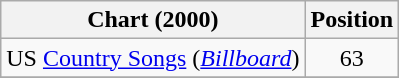<table class="wikitable sortable">
<tr>
<th scope="col">Chart (2000)</th>
<th scope="col">Position</th>
</tr>
<tr>
<td>US <a href='#'>Country Songs</a> (<em><a href='#'>Billboard</a></em>)</td>
<td align="center">63</td>
</tr>
<tr>
</tr>
</table>
